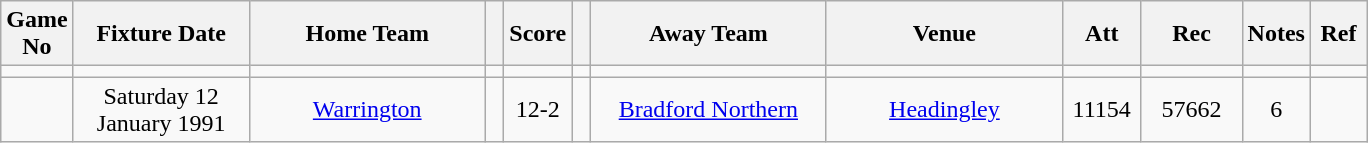<table class="wikitable" style="text-align:center;">
<tr>
<th width=10 abbr="No">Game No</th>
<th width=110 abbr="Date">Fixture Date</th>
<th width=150 abbr="Home Team">Home Team</th>
<th width=5 abbr="space"></th>
<th width=20 abbr="Score">Score</th>
<th width=5 abbr="space"></th>
<th width=150 abbr="Away Team">Away Team</th>
<th width=150 abbr="Venue">Venue</th>
<th width=45 abbr="Att">Att</th>
<th width=60 abbr="Rec">Rec</th>
<th width=20 abbr="Notes">Notes</th>
<th width=30 abbr="Ref">Ref</th>
</tr>
<tr>
<td></td>
<td></td>
<td></td>
<td></td>
<td></td>
<td></td>
<td></td>
<td></td>
<td></td>
<td></td>
<td></td>
</tr>
<tr>
<td></td>
<td>Saturday 12 January 1991</td>
<td><a href='#'>Warrington</a></td>
<td></td>
<td>12-2</td>
<td></td>
<td><a href='#'>Bradford Northern</a></td>
<td><a href='#'>Headingley</a></td>
<td>11154</td>
<td>57662</td>
<td>6</td>
<td></td>
</tr>
</table>
